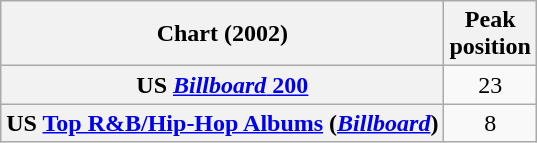<table class="wikitable sortable plainrowheaders" style="text-align:center">
<tr>
<th scope="col">Chart (2002)</th>
<th scope="col">Peak<br> position</th>
</tr>
<tr>
<th scope="row">US <a href='#'><em>Billboard</em> 200</a></th>
<td>23</td>
</tr>
<tr>
<th scope="row">US <a href='#'>Top R&B/Hip-Hop Albums</a> (<em><a href='#'>Billboard</a></em>)</th>
<td>8</td>
</tr>
</table>
